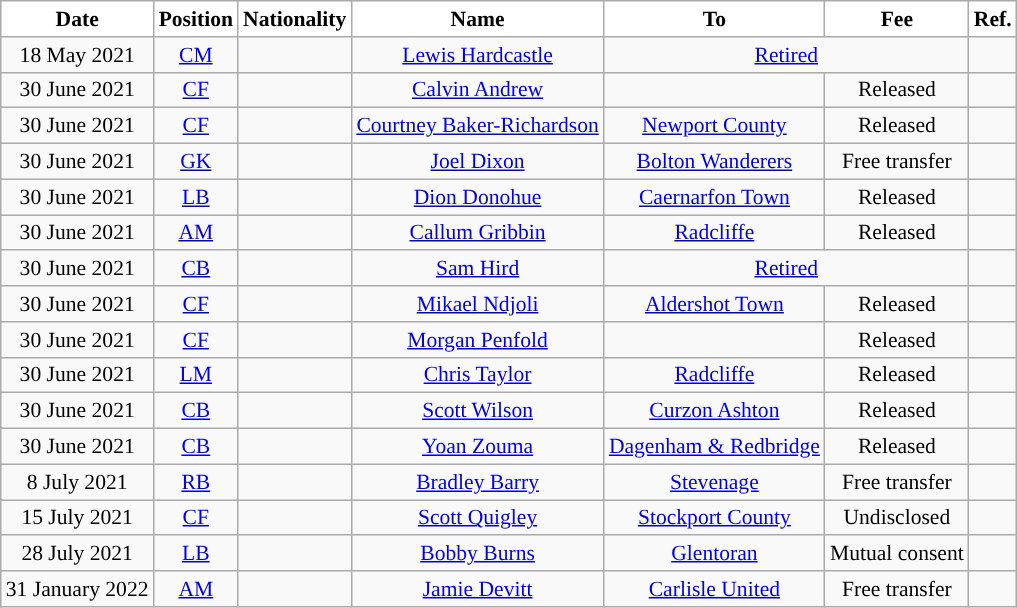<table class="wikitable"  style="text-align:center; font-size:90%; ">
<tr>
<th style="background:white;">Date</th>
<th style="background:white;">Position</th>
<th style="background:white;">Nationality</th>
<th style="background:white;">Name</th>
<th style="background:white;">To</th>
<th style="background:white;">Fee</th>
<th style="background:white;">Ref.</th>
</tr>
<tr>
<td>18 May 2021</td>
<td><a href='#'>CM</a></td>
<td></td>
<td><a href='#'>Lewis Hardcastle</a></td>
<td colspan="2"><a href='#'>Retired</a></td>
<td></td>
</tr>
<tr>
<td>30 June 2021</td>
<td><a href='#'>CF</a></td>
<td></td>
<td><a href='#'>Calvin Andrew</a></td>
<td></td>
<td>Released</td>
<td></td>
</tr>
<tr>
<td>30 June 2021</td>
<td><a href='#'>CF</a></td>
<td></td>
<td><a href='#'>Courtney Baker-Richardson</a></td>
<td> <a href='#'>Newport County</a></td>
<td>Released</td>
<td></td>
</tr>
<tr>
<td>30 June 2021</td>
<td><a href='#'>GK</a></td>
<td></td>
<td><a href='#'>Joel Dixon</a></td>
<td> <a href='#'>Bolton Wanderers</a></td>
<td>Free transfer</td>
<td></td>
</tr>
<tr>
<td>30 June 2021</td>
<td><a href='#'>LB</a></td>
<td></td>
<td><a href='#'>Dion Donohue</a></td>
<td> <a href='#'>Caernarfon Town</a></td>
<td>Released</td>
<td></td>
</tr>
<tr>
<td>30 June 2021</td>
<td><a href='#'>AM</a></td>
<td></td>
<td><a href='#'>Callum Gribbin</a></td>
<td> <a href='#'>Radcliffe</a></td>
<td>Released</td>
<td></td>
</tr>
<tr>
<td>30 June 2021</td>
<td><a href='#'>CB</a></td>
<td></td>
<td><a href='#'>Sam Hird</a></td>
<td colspan="2"><a href='#'>Retired</a></td>
<td></td>
</tr>
<tr>
<td>30 June 2021</td>
<td><a href='#'>CF</a></td>
<td></td>
<td><a href='#'>Mikael Ndjoli</a></td>
<td> <a href='#'>Aldershot Town</a></td>
<td>Released</td>
<td></td>
</tr>
<tr>
<td>30 June 2021</td>
<td><a href='#'>CF</a></td>
<td></td>
<td><a href='#'>Morgan Penfold</a></td>
<td></td>
<td>Released</td>
<td></td>
</tr>
<tr>
<td>30 June 2021</td>
<td><a href='#'>LM</a></td>
<td></td>
<td><a href='#'>Chris Taylor</a></td>
<td> <a href='#'>Radcliffe</a></td>
<td>Released</td>
<td></td>
</tr>
<tr>
<td>30 June 2021</td>
<td><a href='#'>CB</a></td>
<td></td>
<td><a href='#'>Scott Wilson</a></td>
<td> <a href='#'>Curzon Ashton</a></td>
<td>Released</td>
<td></td>
</tr>
<tr>
<td>30 June 2021</td>
<td><a href='#'>CB</a></td>
<td></td>
<td><a href='#'>Yoan Zouma</a></td>
<td> <a href='#'>Dagenham & Redbridge</a></td>
<td>Released</td>
<td></td>
</tr>
<tr>
<td>8 July 2021</td>
<td><a href='#'>RB</a></td>
<td></td>
<td><a href='#'>Bradley Barry</a></td>
<td> <a href='#'>Stevenage</a></td>
<td>Free transfer</td>
<td></td>
</tr>
<tr>
<td>15 July 2021</td>
<td><a href='#'>CF</a></td>
<td></td>
<td><a href='#'>Scott Quigley</a></td>
<td> <a href='#'>Stockport County</a></td>
<td>Undisclosed</td>
<td></td>
</tr>
<tr>
<td>28 July 2021</td>
<td><a href='#'>LB</a></td>
<td></td>
<td><a href='#'>Bobby Burns</a></td>
<td> <a href='#'>Glentoran</a></td>
<td>Mutual consent</td>
<td></td>
</tr>
<tr>
<td>31 January 2022</td>
<td><a href='#'>AM</a></td>
<td></td>
<td><a href='#'>Jamie Devitt</a></td>
<td> <a href='#'>Carlisle United</a></td>
<td>Free transfer</td>
<td></td>
</tr>
</table>
